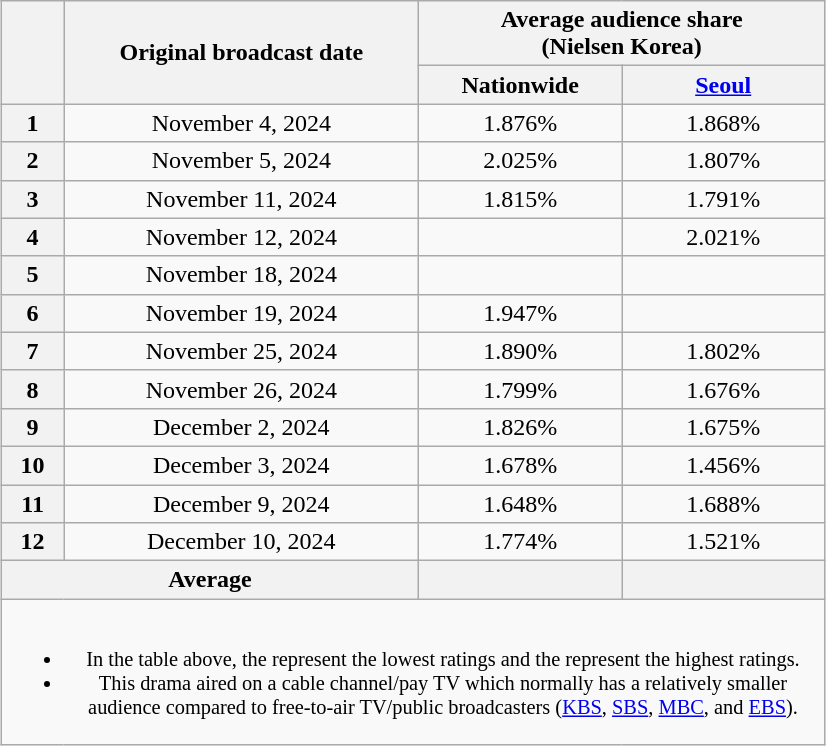<table class="wikitable" style="margin-left:auto; margin-right:auto; width:550px; text-align:center">
<tr>
<th scope="col" rowspan="2"></th>
<th scope="col" rowspan="2">Original broadcast date</th>
<th scope="col" colspan="2">Average audience share<br>(Nielsen Korea)</th>
</tr>
<tr>
<th scope="col" style="width:8em">Nationwide</th>
<th scope="col" style="width:8em"><a href='#'>Seoul</a></th>
</tr>
<tr>
<th scope="row">1</th>
<td>November 4, 2024</td>
<td>1.876% </td>
<td>1.868% </td>
</tr>
<tr>
<th scope="row">2</th>
<td>November 5, 2024</td>
<td>2.025% </td>
<td>1.807% </td>
</tr>
<tr>
<th scope="row">3</th>
<td>November 11, 2024</td>
<td>1.815% </td>
<td>1.791% </td>
</tr>
<tr>
<th scope="row">4</th>
<td>November 12, 2024</td>
<td><strong></strong> </td>
<td>2.021% </td>
</tr>
<tr>
<th scope="row">5</th>
<td>November 18, 2024</td>
<td><strong></strong> </td>
<td><strong></strong> </td>
</tr>
<tr>
<th scope="row">6</th>
<td>November 19, 2024</td>
<td>1.947% </td>
<td><strong></strong> </td>
</tr>
<tr>
<th scope="row">7</th>
<td>November 25, 2024</td>
<td>1.890% </td>
<td>1.802% </td>
</tr>
<tr>
<th scope="row">8</th>
<td>November 26, 2024</td>
<td>1.799% </td>
<td>1.676% </td>
</tr>
<tr>
<th scope="row">9</th>
<td>December 2, 2024</td>
<td>1.826% </td>
<td>1.675% </td>
</tr>
<tr>
<th scope="row">10</th>
<td>December 3, 2024</td>
<td>1.678% </td>
<td>1.456% </td>
</tr>
<tr>
<th scope="row">11</th>
<td>December 9, 2024</td>
<td>1.648% </td>
<td>1.688% </td>
</tr>
<tr>
<th scope="row">12</th>
<td>December 10, 2024</td>
<td>1.774% </td>
<td>1.521% </td>
</tr>
<tr>
<th scope="col" colspan="2">Average</th>
<th scope="col"></th>
<th scope="col"></th>
</tr>
<tr>
<td colspan="4" style="font-size:85%"><br><ul><li>In the table above, the <strong></strong> represent the lowest ratings and the <strong></strong> represent the highest ratings.</li><li>This drama aired on a cable channel/pay TV which normally has a relatively smaller audience compared to free-to-air TV/public broadcasters (<a href='#'>KBS</a>, <a href='#'>SBS</a>, <a href='#'>MBC</a>, and <a href='#'>EBS</a>).</li></ul></td>
</tr>
</table>
